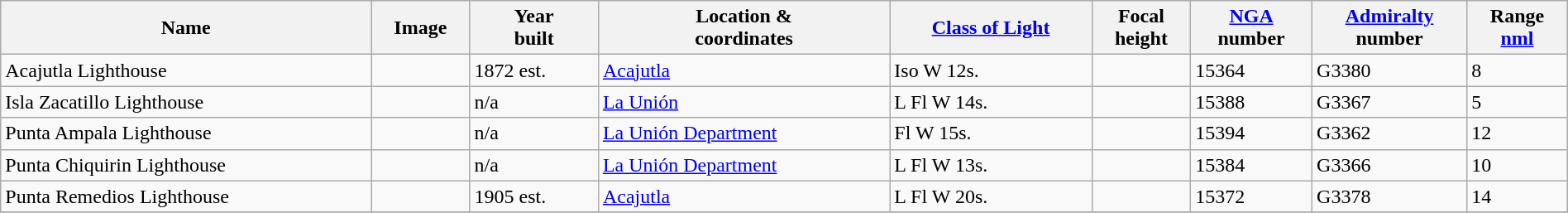<table class="wikitable sortable" style="width:100%">
<tr>
<th>Name</th>
<th>Image</th>
<th>Year<br>built</th>
<th>Location &<br>coordinates</th>
<th><a href='#'>Class of Light</a></th>
<th>Focal<br>height</th>
<th><a href='#'>NGA</a><br>number</th>
<th><a href='#'>Admiralty</a><br>number</th>
<th>Range<br><a href='#'>nml</a></th>
</tr>
<tr>
<td>Acajutla Lighthouse</td>
<td></td>
<td>1872 est.</td>
<td><a href='#'>Acajutla</a><br></td>
<td>Iso W 12s.</td>
<td></td>
<td>15364</td>
<td>G3380</td>
<td>8</td>
</tr>
<tr>
<td>Isla Zacatillo Lighthouse</td>
<td></td>
<td>n/a</td>
<td><a href='#'>La Unión</a><br></td>
<td>L Fl W 14s.</td>
<td></td>
<td>15388</td>
<td>G3367</td>
<td>5</td>
</tr>
<tr>
<td>Punta Ampala Lighthouse</td>
<td></td>
<td>n/a</td>
<td><a href='#'>La Unión Department</a><br></td>
<td>Fl W 15s.</td>
<td></td>
<td>15394</td>
<td>G3362</td>
<td>12</td>
</tr>
<tr>
<td>Punta Chiquirin Lighthouse</td>
<td></td>
<td>n/a</td>
<td><a href='#'>La Unión Department</a><br></td>
<td>L Fl W 13s.</td>
<td></td>
<td>15384</td>
<td>G3366</td>
<td>10</td>
</tr>
<tr>
<td>Punta Remedios Lighthouse</td>
<td></td>
<td>1905 est.</td>
<td><a href='#'>Acajutla</a><br></td>
<td>L Fl W 20s.</td>
<td></td>
<td>15372</td>
<td>G3378</td>
<td>14</td>
</tr>
<tr>
</tr>
</table>
